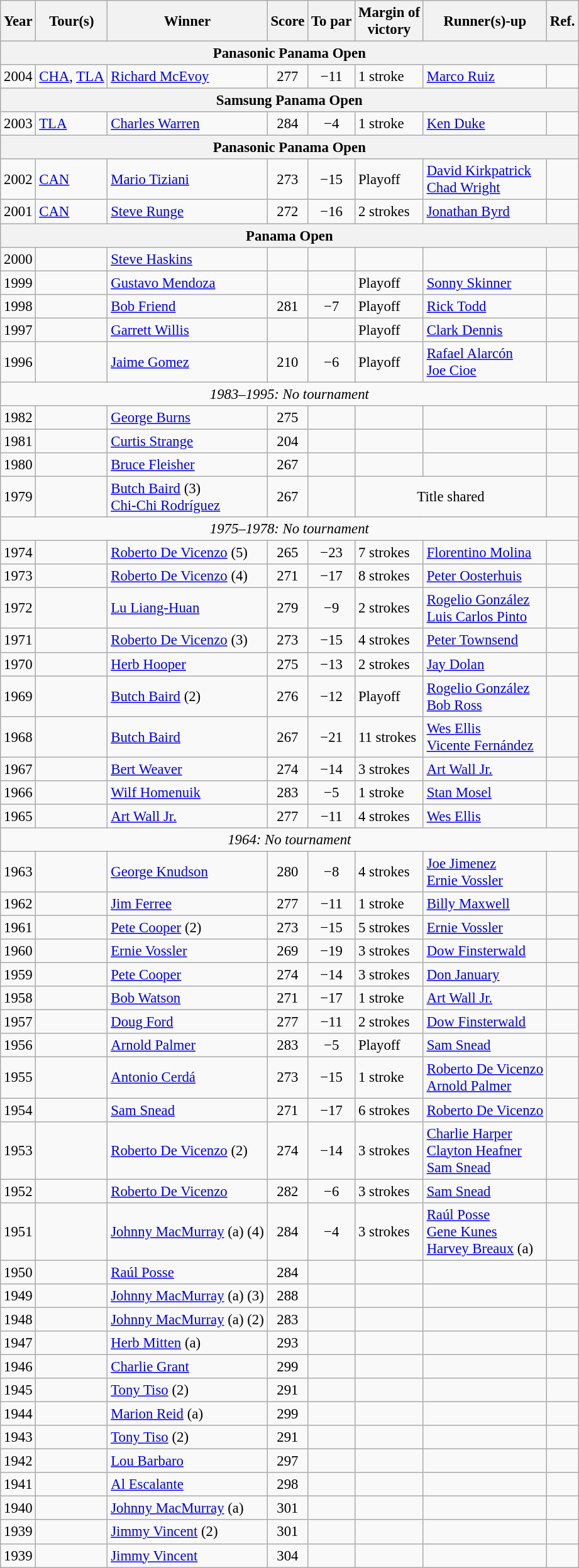<table class="wikitable" style="font-size:95%">
<tr>
<th>Year</th>
<th>Tour(s)</th>
<th>Winner</th>
<th>Score</th>
<th>To par</th>
<th>Margin of<br>victory</th>
<th>Runner(s)-up</th>
<th>Ref.</th>
</tr>
<tr>
<th colspan=9>Panasonic Panama Open</th>
</tr>
<tr>
<td>2004</td>
<td><a href='#'>CHA</a>, <a href='#'>TLA</a></td>
<td> <a href='#'>Richard McEvoy</a></td>
<td align=center>277</td>
<td align=center>−11</td>
<td>1 stroke</td>
<td> <a href='#'>Marco Ruiz</a></td>
<td></td>
</tr>
<tr>
<th colspan=9>Samsung Panama Open</th>
</tr>
<tr>
<td>2003</td>
<td><a href='#'>TLA</a></td>
<td> <a href='#'>Charles Warren</a></td>
<td align=center>284</td>
<td align=center>−4</td>
<td>1 stroke</td>
<td> <a href='#'>Ken Duke</a></td>
<td></td>
</tr>
<tr>
<th colspan=9>Panasonic Panama Open</th>
</tr>
<tr>
<td>2002</td>
<td><a href='#'>CAN</a></td>
<td> <a href='#'>Mario Tiziani</a></td>
<td align=center>273</td>
<td align=center>−15</td>
<td>Playoff</td>
<td> <a href='#'>David Kirkpatrick</a><br> <a href='#'>Chad Wright</a></td>
<td></td>
</tr>
<tr>
<td>2001</td>
<td><a href='#'>CAN</a></td>
<td> <a href='#'>Steve Runge</a></td>
<td align=center>272</td>
<td align=center>−16</td>
<td>2 strokes</td>
<td> <a href='#'>Jonathan Byrd</a></td>
<td></td>
</tr>
<tr>
<th colspan=9>Panama Open</th>
</tr>
<tr>
<td>2000</td>
<td></td>
<td> <a href='#'>Steve Haskins</a></td>
<td align=center></td>
<td align=center></td>
<td></td>
<td></td>
<td></td>
</tr>
<tr>
<td>1999</td>
<td></td>
<td> <a href='#'>Gustavo Mendoza</a></td>
<td align=center></td>
<td align=center></td>
<td>Playoff</td>
<td> <a href='#'>Sonny Skinner</a></td>
<td></td>
</tr>
<tr>
<td>1998</td>
<td></td>
<td> <a href='#'>Bob Friend</a></td>
<td align=center>281</td>
<td align=center>−7</td>
<td>Playoff</td>
<td> <a href='#'>Rick Todd</a></td>
<td></td>
</tr>
<tr>
<td>1997</td>
<td></td>
<td> <a href='#'>Garrett Willis</a></td>
<td align=center></td>
<td align=center></td>
<td>Playoff</td>
<td> <a href='#'>Clark Dennis</a></td>
<td></td>
</tr>
<tr>
<td>1996</td>
<td></td>
<td> <a href='#'>Jaime Gomez</a></td>
<td align=center>210</td>
<td align=center>−6</td>
<td>Playoff</td>
<td> <a href='#'>Rafael Alarcón</a><br> <a href='#'>Joe Cioe</a></td>
<td></td>
</tr>
<tr>
<td colspan=8 align=center><em>1983–1995: No tournament</em></td>
</tr>
<tr>
<td>1982</td>
<td></td>
<td> <a href='#'>George Burns</a></td>
<td align=center>275</td>
<td align=center></td>
<td></td>
<td></td>
<td></td>
</tr>
<tr>
<td>1981</td>
<td></td>
<td> <a href='#'>Curtis Strange</a></td>
<td align=center>204</td>
<td align=center></td>
<td></td>
<td></td>
<td></td>
</tr>
<tr>
<td>1980</td>
<td></td>
<td> <a href='#'>Bruce Fleisher</a></td>
<td align=center>267</td>
<td align=center></td>
<td></td>
<td></td>
<td></td>
</tr>
<tr>
<td>1979</td>
<td></td>
<td> <a href='#'>Butch Baird</a> (3)<br> <a href='#'>Chi-Chi Rodríguez</a></td>
<td align=center>267</td>
<td align=center></td>
<td colspan=2 align=center>Title shared</td>
<td></td>
</tr>
<tr>
<td colspan=8 align=center><em>1975–1978: No tournament</em></td>
</tr>
<tr>
<td>1974</td>
<td></td>
<td> <a href='#'>Roberto De Vicenzo</a> (5)</td>
<td align=center>265</td>
<td align=center>−23</td>
<td>7 strokes</td>
<td> <a href='#'>Florentino Molina</a></td>
<td></td>
</tr>
<tr>
<td>1973</td>
<td></td>
<td> <a href='#'>Roberto De Vicenzo</a> (4)</td>
<td align=center>271</td>
<td align=center>−17</td>
<td>8 strokes</td>
<td> <a href='#'>Peter Oosterhuis</a></td>
<td></td>
</tr>
<tr>
<td>1972</td>
<td></td>
<td> <a href='#'>Lu Liang-Huan</a></td>
<td align=center>279</td>
<td align=center>−9</td>
<td>2 strokes</td>
<td> <a href='#'>Rogelio González</a><br> <a href='#'>Luis Carlos Pinto</a></td>
<td></td>
</tr>
<tr>
<td>1971</td>
<td></td>
<td> <a href='#'>Roberto De Vicenzo</a> (3)</td>
<td align=center>273</td>
<td align=center>−15</td>
<td>4 strokes</td>
<td> <a href='#'>Peter Townsend</a></td>
<td></td>
</tr>
<tr>
<td>1970</td>
<td></td>
<td> <a href='#'>Herb Hooper</a></td>
<td align=center>275</td>
<td align=center>−13</td>
<td>2 strokes</td>
<td> <a href='#'>Jay Dolan</a></td>
<td></td>
</tr>
<tr>
<td>1969</td>
<td></td>
<td> <a href='#'>Butch Baird</a> (2)</td>
<td align=center>276</td>
<td align=center>−12</td>
<td>Playoff</td>
<td> <a href='#'>Rogelio González</a><br> <a href='#'>Bob Ross</a></td>
<td></td>
</tr>
<tr>
<td>1968</td>
<td></td>
<td> <a href='#'>Butch Baird</a></td>
<td align=center>267</td>
<td align=center>−21</td>
<td>11 strokes</td>
<td> <a href='#'>Wes Ellis</a><br> <a href='#'>Vicente Fernández</a></td>
<td></td>
</tr>
<tr>
<td>1967</td>
<td></td>
<td> <a href='#'>Bert Weaver</a></td>
<td align=center>274</td>
<td align=center>−14</td>
<td>3 strokes</td>
<td> <a href='#'>Art Wall Jr.</a></td>
<td></td>
</tr>
<tr>
<td>1966</td>
<td></td>
<td> <a href='#'>Wilf Homenuik</a></td>
<td align=center>283</td>
<td align=center>−5</td>
<td>1 stroke</td>
<td> <a href='#'>Stan Mosel</a></td>
<td></td>
</tr>
<tr>
<td>1965</td>
<td></td>
<td> <a href='#'>Art Wall Jr.</a></td>
<td align=center>277</td>
<td align=center>−11</td>
<td>4 strokes</td>
<td> <a href='#'>Wes Ellis</a></td>
<td></td>
</tr>
<tr>
<td colspan=8 align=center><em>1964: No tournament</em></td>
</tr>
<tr>
<td>1963</td>
<td></td>
<td> <a href='#'>George Knudson</a></td>
<td align=center>280</td>
<td align=center>−8</td>
<td>4 strokes</td>
<td> <a href='#'>Joe Jimenez</a><br> <a href='#'>Ernie Vossler</a></td>
<td></td>
</tr>
<tr>
<td>1962</td>
<td></td>
<td> <a href='#'>Jim Ferree</a></td>
<td align=center>277</td>
<td align=center>−11</td>
<td>1 stroke</td>
<td> <a href='#'>Billy Maxwell</a></td>
<td></td>
</tr>
<tr>
<td>1961</td>
<td></td>
<td> <a href='#'>Pete Cooper</a> (2)</td>
<td align=center>273</td>
<td align=center>−15</td>
<td>5 strokes</td>
<td> <a href='#'>Ernie Vossler</a></td>
<td></td>
</tr>
<tr>
<td>1960</td>
<td></td>
<td> <a href='#'>Ernie Vossler</a></td>
<td align=center>269</td>
<td align=center>−19</td>
<td>3 strokes</td>
<td> <a href='#'>Dow Finsterwald</a></td>
<td></td>
</tr>
<tr>
<td>1959</td>
<td></td>
<td> <a href='#'>Pete Cooper</a></td>
<td align=center>274</td>
<td align=center>−14</td>
<td>3 strokes</td>
<td> <a href='#'>Don January</a></td>
<td></td>
</tr>
<tr>
<td>1958</td>
<td></td>
<td> <a href='#'>Bob Watson</a></td>
<td align=center>271</td>
<td align=center>−17</td>
<td>1 stroke</td>
<td> <a href='#'>Art Wall Jr.</a></td>
<td></td>
</tr>
<tr>
<td>1957</td>
<td></td>
<td> <a href='#'>Doug Ford</a></td>
<td align=center>277</td>
<td align=center>−11</td>
<td>2 strokes</td>
<td> <a href='#'>Dow Finsterwald</a></td>
<td></td>
</tr>
<tr>
<td>1956</td>
<td></td>
<td> <a href='#'>Arnold Palmer</a></td>
<td align=center>283</td>
<td align=center>−5</td>
<td>Playoff</td>
<td> <a href='#'>Sam Snead</a></td>
<td></td>
</tr>
<tr>
<td>1955</td>
<td></td>
<td> <a href='#'>Antonio Cerdá</a></td>
<td align=center>273</td>
<td align=center>−15</td>
<td>1 stroke</td>
<td> <a href='#'>Roberto De Vicenzo</a><br> <a href='#'>Arnold Palmer</a></td>
<td></td>
</tr>
<tr>
<td>1954</td>
<td></td>
<td> <a href='#'>Sam Snead</a></td>
<td align=center>271</td>
<td align=center>−17</td>
<td>6 strokes</td>
<td> <a href='#'>Roberto De Vicenzo</a></td>
<td></td>
</tr>
<tr>
<td>1953</td>
<td></td>
<td> <a href='#'>Roberto De Vicenzo</a> (2)</td>
<td align=center>274</td>
<td align=center>−14</td>
<td>3 strokes</td>
<td> <a href='#'>Charlie Harper</a><br> <a href='#'>Clayton Heafner</a><br> <a href='#'>Sam Snead</a></td>
<td></td>
</tr>
<tr>
<td>1952</td>
<td></td>
<td> <a href='#'>Roberto De Vicenzo</a></td>
<td align=center>282</td>
<td align=center>−6</td>
<td>3 strokes</td>
<td> <a href='#'>Sam Snead</a></td>
<td></td>
</tr>
<tr>
<td>1951</td>
<td></td>
<td> <a href='#'>Johnny MacMurray</a> (a) (4)</td>
<td align=center>284</td>
<td align=center>−4</td>
<td>3 strokes</td>
<td> <a href='#'>Raúl Posse</a><br> <a href='#'>Gene Kunes</a><br> <a href='#'>Harvey Breaux</a> (a)</td>
<td></td>
</tr>
<tr>
<td>1950</td>
<td></td>
<td> <a href='#'>Raúl Posse</a></td>
<td align=center>284</td>
<td align=center></td>
<td></td>
<td></td>
<td></td>
</tr>
<tr>
<td>1949</td>
<td></td>
<td> <a href='#'>Johnny MacMurray</a> (a) (3)</td>
<td align=center>288</td>
<td align=center></td>
<td></td>
<td></td>
<td></td>
</tr>
<tr>
<td>1948</td>
<td></td>
<td> <a href='#'>Johnny MacMurray</a> (a) (2)</td>
<td align=center>283</td>
<td align=center></td>
<td></td>
<td></td>
<td></td>
</tr>
<tr>
<td>1947</td>
<td></td>
<td> <a href='#'>Herb Mitten</a> (a)</td>
<td align=center>293</td>
<td align=center></td>
<td></td>
<td></td>
<td></td>
</tr>
<tr>
<td>1946</td>
<td></td>
<td> <a href='#'>Charlie Grant</a></td>
<td align=center>299</td>
<td align=center></td>
<td></td>
<td></td>
<td></td>
</tr>
<tr>
<td>1945</td>
<td></td>
<td> <a href='#'>Tony Tiso</a> (2)</td>
<td align=center>291</td>
<td align=center></td>
<td></td>
<td></td>
<td></td>
</tr>
<tr>
<td>1944</td>
<td></td>
<td> <a href='#'>Marion Reid</a> (a)</td>
<td align=center>299</td>
<td align=center></td>
<td></td>
<td></td>
<td></td>
</tr>
<tr>
<td>1943</td>
<td></td>
<td> <a href='#'>Tony Tiso</a> (2)</td>
<td align=center>291</td>
<td align=center></td>
<td></td>
<td></td>
<td></td>
</tr>
<tr>
<td>1942</td>
<td></td>
<td> <a href='#'>Lou Barbaro</a></td>
<td align=center>297</td>
<td align=center></td>
<td></td>
<td></td>
<td></td>
</tr>
<tr>
<td>1941</td>
<td></td>
<td> <a href='#'>Al Escalante</a></td>
<td align=center>298</td>
<td align=center></td>
<td></td>
<td></td>
<td></td>
</tr>
<tr>
<td>1940</td>
<td></td>
<td> <a href='#'>Johnny MacMurray</a> (a)</td>
<td align=center>301</td>
<td align=center></td>
<td></td>
<td></td>
<td></td>
</tr>
<tr>
<td>1939</td>
<td></td>
<td> <a href='#'>Jimmy Vincent</a> (2)</td>
<td align=center>301</td>
<td align=center></td>
<td></td>
<td></td>
<td></td>
</tr>
<tr>
<td>1939</td>
<td></td>
<td> <a href='#'>Jimmy Vincent</a></td>
<td align=center>304</td>
<td align=center></td>
<td></td>
<td></td>
<td></td>
</tr>
</table>
